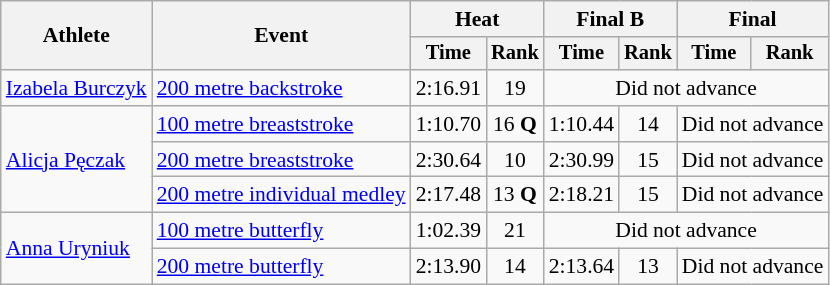<table class=wikitable style="font-size:90%">
<tr>
<th rowspan="2">Athlete</th>
<th rowspan="2">Event</th>
<th colspan="2">Heat</th>
<th colspan="2">Final B</th>
<th colspan="2">Final</th>
</tr>
<tr style="font-size:95%">
<th>Time</th>
<th>Rank</th>
<th>Time</th>
<th>Rank</th>
<th>Time</th>
<th>Rank</th>
</tr>
<tr align=center>
<td align=left><a href='#'>Izabela Burczyk</a></td>
<td align=left><a href='#'>200 metre backstroke</a></td>
<td>2:16.91</td>
<td>19</td>
<td colspan=4>Did not advance</td>
</tr>
<tr align=center>
<td align=left rowspan=3><a href='#'>Alicja Pęczak</a></td>
<td align=left><a href='#'>100 metre breaststroke</a></td>
<td>1:10.70</td>
<td>16 <strong>Q</strong></td>
<td>1:10.44</td>
<td>14</td>
<td colspan=2>Did not advance</td>
</tr>
<tr align=center>
<td align=left><a href='#'>200 metre breaststroke</a></td>
<td>2:30.64</td>
<td>10</td>
<td>2:30.99</td>
<td>15</td>
<td colspan=2>Did not advance</td>
</tr>
<tr align=center>
<td align=left><a href='#'>200 metre individual medley</a></td>
<td>2:17.48</td>
<td>13 <strong>Q</strong></td>
<td>2:18.21</td>
<td>15</td>
<td colspan=2>Did not advance</td>
</tr>
<tr align=center>
<td align=left rowspan=2><a href='#'>Anna Uryniuk</a></td>
<td align=left><a href='#'>100 metre butterfly</a></td>
<td>1:02.39</td>
<td>21</td>
<td colspan=4>Did not advance</td>
</tr>
<tr align=center>
<td align=left><a href='#'>200 metre butterfly</a></td>
<td>2:13.90</td>
<td>14</td>
<td>2:13.64</td>
<td>13</td>
<td colspan=2>Did not advance</td>
</tr>
</table>
